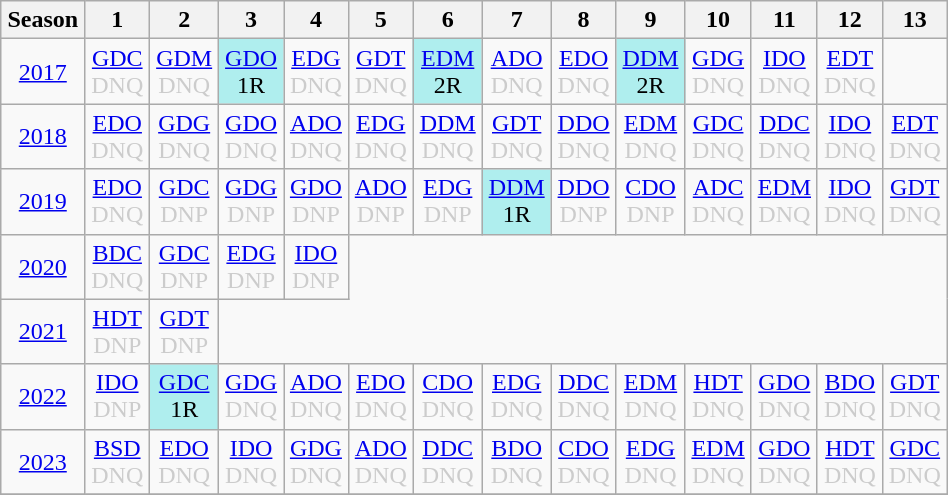<table class="wikitable" style="width:50%; margin:0">
<tr>
<th>Season</th>
<th>1</th>
<th>2</th>
<th>3</th>
<th>4</th>
<th>5</th>
<th>6</th>
<th>7</th>
<th>8</th>
<th>9</th>
<th>10</th>
<th>11</th>
<th>12</th>
<th>13</th>
</tr>
<tr>
<td style="text-align:center;"background:#efefef;"><a href='#'>2017</a></td>
<td style="text-align:center; color:#ccc;"><a href='#'>GDC</a><br>DNQ</td>
<td style="text-align:center; color:#ccc;"><a href='#'>GDM</a><br>DNQ</td>
<td style="text-align:center; background:#afeeee;"><a href='#'>GDO</a><br>1R</td>
<td style="text-align:center; color:#ccc;"><a href='#'>EDG</a><br>DNQ</td>
<td style="text-align:center; color:#ccc;"><a href='#'>GDT</a><br>DNQ</td>
<td style="text-align:center; background:#afeeee;"><a href='#'>EDM</a><br>2R</td>
<td style="text-align:center; color:#ccc;"><a href='#'>ADO</a><br>DNQ</td>
<td style="text-align:center; color:#ccc;"><a href='#'>EDO</a><br>DNQ</td>
<td style="text-align:center; background:#afeeee;"><a href='#'>DDM</a><br>2R</td>
<td style="text-align:center; color:#ccc;"><a href='#'>GDG</a><br>DNQ</td>
<td style="text-align:center; color:#ccc;"><a href='#'>IDO</a><br>DNQ</td>
<td style="text-align:center; color:#ccc;"><a href='#'>EDT</a><br>DNQ</td>
</tr>
<tr>
<td style="text-align:center;"background:#efefef;"><a href='#'>2018</a></td>
<td style="text-align:center; color:#ccc;"><a href='#'>EDO</a><br>DNQ</td>
<td style="text-align:center; color:#ccc;"><a href='#'>GDG</a><br>DNQ</td>
<td style="text-align:center; color:#ccc;"><a href='#'>GDO</a><br>DNQ</td>
<td style="text-align:center; color:#ccc;"><a href='#'>ADO</a><br>DNQ</td>
<td style="text-align:center; color:#ccc;"><a href='#'>EDG</a><br>DNQ</td>
<td style="text-align:center; color:#ccc;"><a href='#'>DDM</a><br>DNQ</td>
<td style="text-align:center; color:#ccc;"><a href='#'>GDT</a><br>DNQ</td>
<td style="text-align:center; color:#ccc;"><a href='#'>DDO</a><br>DNQ</td>
<td style="text-align:center; color:#ccc;"><a href='#'>EDM</a><br>DNQ</td>
<td style="text-align:center; color:#ccc;"><a href='#'>GDC</a><br>DNQ</td>
<td style="text-align:center; color:#ccc;"><a href='#'>DDC</a><br>DNQ</td>
<td style="text-align:center; color:#ccc;"><a href='#'>IDO</a><br>DNQ</td>
<td style="text-align:center; color:#ccc;"><a href='#'>EDT</a><br>DNQ</td>
</tr>
<tr>
<td style="text-align:center;"background:#efefef;"><a href='#'>2019</a></td>
<td style="text-align:center; color:#ccc;"><a href='#'>EDO</a><br>DNQ</td>
<td style="text-align:center; color:#ccc;"><a href='#'>GDC</a><br>DNP</td>
<td style="text-align:center; color:#ccc;"><a href='#'>GDG</a><br>DNP</td>
<td style="text-align:center; color:#ccc;"><a href='#'>GDO</a><br>DNP</td>
<td style="text-align:center; color:#ccc;"><a href='#'>ADO</a><br>DNP</td>
<td style="text-align:center; color:#ccc;"><a href='#'>EDG</a><br>DNP</td>
<td style="text-align:center; background:#afeeee;"><a href='#'>DDM</a><br>1R</td>
<td style="text-align:center; color:#ccc;"><a href='#'>DDO</a><br>DNP</td>
<td style="text-align:center; color:#ccc;"><a href='#'>CDO</a><br>DNP</td>
<td style="text-align:center; color:#ccc;"><a href='#'>ADC</a><br>DNQ</td>
<td style="text-align:center; color:#ccc;"><a href='#'>EDM</a><br>DNQ</td>
<td style="text-align:center; color:#ccc;"><a href='#'>IDO</a><br>DNQ</td>
<td style="text-align:center; color:#ccc;"><a href='#'>GDT</a><br>DNQ</td>
</tr>
<tr>
<td style="text-align:center;"background:#efefef;"><a href='#'>2020</a></td>
<td style="text-align:center; color:#ccc;"><a href='#'>BDC</a><br>DNQ</td>
<td style="text-align:center; color:#ccc;"><a href='#'>GDC</a><br>DNP</td>
<td style="text-align:center; color:#ccc;"><a href='#'>EDG</a><br>DNP</td>
<td style="text-align:center; color:#ccc;"><a href='#'>IDO</a><br>DNP</td>
</tr>
<tr>
<td style="text-align:center;"background:#efefef;"><a href='#'>2021</a></td>
<td style="text-align:center; color:#ccc;"><a href='#'>HDT</a><br>DNP</td>
<td style="text-align:center; color:#ccc;"><a href='#'>GDT</a><br>DNP</td>
</tr>
<tr>
<td style="text-align:center;"background:#efefef;"><a href='#'>2022</a></td>
<td style="text-align:center; color:#ccc;"><a href='#'>IDO</a><br>DNP</td>
<td style="text-align:center; background:#afeeee;"><a href='#'>GDC</a><br>1R</td>
<td style="text-align:center; color:#ccc;"><a href='#'>GDG</a><br>DNQ</td>
<td style="text-align:center; color:#ccc;"><a href='#'>ADO</a><br>DNQ</td>
<td style="text-align:center; color:#ccc;"><a href='#'>EDO</a><br>DNQ</td>
<td style="text-align:center; color:#ccc;"><a href='#'>CDO</a><br>DNQ</td>
<td style="text-align:center; color:#ccc;"><a href='#'>EDG</a><br>DNQ</td>
<td style="text-align:center; color:#ccc;"><a href='#'>DDC</a><br>DNQ</td>
<td style="text-align:center; color:#ccc;"><a href='#'>EDM</a><br>DNQ</td>
<td style="text-align:center; color:#ccc;"><a href='#'>HDT</a><br>DNQ</td>
<td style="text-align:center; color:#ccc;"><a href='#'>GDO</a><br>DNQ</td>
<td style="text-align:center; color:#ccc;"><a href='#'>BDO</a><br>DNQ</td>
<td style="text-align:center; color:#ccc;"><a href='#'>GDT</a><br>DNQ</td>
</tr>
<tr>
<td style="text-align:center;"background:#efefef;"><a href='#'>2023</a></td>
<td style="text-align:center; color:#ccc;"><a href='#'>BSD</a><br>DNQ</td>
<td style="text-align:center; color:#ccc;"><a href='#'>EDO</a><br>DNQ</td>
<td style="text-align:center; color:#ccc;"><a href='#'>IDO</a><br>DNQ</td>
<td style="text-align:center; color:#ccc;"><a href='#'>GDG</a><br>DNQ</td>
<td style="text-align:center; color:#ccc;"><a href='#'>ADO</a><br>DNQ</td>
<td style="text-align:center; color:#ccc;"><a href='#'>DDC</a><br>DNQ</td>
<td style="text-align:center; color:#ccc;"><a href='#'>BDO</a><br>DNQ</td>
<td style="text-align:center; color:#ccc;"><a href='#'>CDO</a><br>DNQ</td>
<td style="text-align:center; color:#ccc;"><a href='#'>EDG</a><br>DNQ</td>
<td style="text-align:center; color:#ccc;"><a href='#'>EDM</a><br>DNQ</td>
<td style="text-align:center; color:#ccc;"><a href='#'>GDO</a><br>DNQ</td>
<td style="text-align:center; color:#ccc;"><a href='#'>HDT</a><br>DNQ</td>
<td style="text-align:center; color:#ccc;"><a href='#'>GDC</a><br>DNQ</td>
</tr>
<tr>
</tr>
</table>
